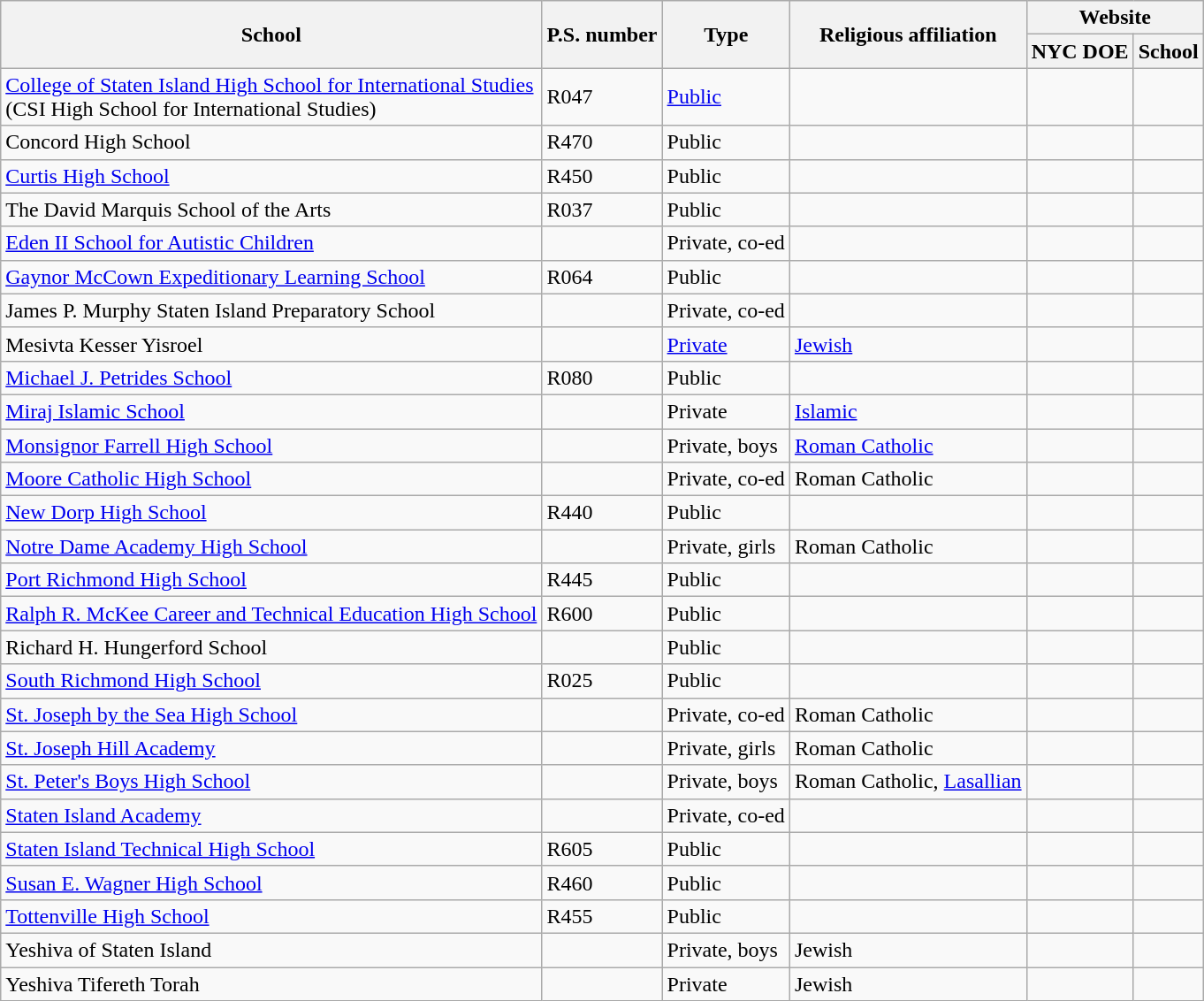<table class="wikitable sortable">
<tr>
<th rowspan=2>School</th>
<th rowspan=2>P.S. number</th>
<th rowspan=2>Type</th>
<th rowspan=2>Religious affiliation</th>
<th colspan=2 class="unsortable">Website</th>
</tr>
<tr>
<th>NYC DOE</th>
<th>School</th>
</tr>
<tr>
<td><a href='#'>College of Staten Island High School for International Studies</a><br>(CSI High School for International Studies)</td>
<td>R047</td>
<td><a href='#'>Public</a></td>
<td> </td>
<td></td>
<td></td>
</tr>
<tr>
<td>Concord High School</td>
<td>R470</td>
<td>Public</td>
<td> </td>
<td></td>
<td></td>
</tr>
<tr>
<td><a href='#'>Curtis High School</a></td>
<td>R450</td>
<td>Public</td>
<td> </td>
<td></td>
<td></td>
</tr>
<tr>
<td>The David Marquis School of the Arts</td>
<td>R037</td>
<td>Public</td>
<td> </td>
<td></td>
<td></td>
</tr>
<tr>
<td><a href='#'>Eden II School for Autistic Children</a></td>
<td> </td>
<td>Private, co-ed</td>
<td> </td>
<td> </td>
<td></td>
</tr>
<tr>
<td><a href='#'>Gaynor McCown Expeditionary Learning School</a></td>
<td>R064</td>
<td>Public</td>
<td> </td>
<td></td>
<td></td>
</tr>
<tr>
<td>James P. Murphy Staten Island Preparatory School</td>
<td> </td>
<td>Private, co-ed</td>
<td> </td>
<td> </td>
<td></td>
</tr>
<tr>
<td>Mesivta Kesser Yisroel</td>
<td> </td>
<td><a href='#'>Private</a></td>
<td><a href='#'>Jewish</a></td>
<td> </td>
<td> </td>
</tr>
<tr>
<td><a href='#'>Michael J. Petrides School</a></td>
<td>R080</td>
<td>Public</td>
<td> </td>
<td></td>
<td></td>
</tr>
<tr>
<td><a href='#'>Miraj Islamic School</a></td>
<td> </td>
<td>Private</td>
<td><a href='#'>Islamic</a></td>
<td> </td>
<td></td>
</tr>
<tr>
<td><a href='#'>Monsignor Farrell High School</a></td>
<td> </td>
<td>Private, boys</td>
<td><a href='#'>Roman Catholic</a></td>
<td> </td>
<td></td>
</tr>
<tr>
<td><a href='#'>Moore Catholic High School</a></td>
<td> </td>
<td>Private, co-ed</td>
<td>Roman Catholic</td>
<td> </td>
<td></td>
</tr>
<tr>
<td><a href='#'>New Dorp High School</a></td>
<td>R440</td>
<td>Public</td>
<td> </td>
<td></td>
<td></td>
</tr>
<tr>
<td><a href='#'>Notre Dame Academy High School</a></td>
<td> </td>
<td>Private, girls</td>
<td>Roman Catholic</td>
<td> </td>
<td></td>
</tr>
<tr>
<td><a href='#'>Port Richmond High School</a></td>
<td>R445</td>
<td>Public</td>
<td> </td>
<td></td>
<td> </td>
</tr>
<tr>
<td><a href='#'>Ralph R. McKee Career and Technical Education High School</a></td>
<td>R600</td>
<td>Public</td>
<td> </td>
<td></td>
<td></td>
</tr>
<tr>
<td>Richard H. Hungerford School</td>
<td> </td>
<td>Public</td>
<td> </td>
<td></td>
<td></td>
</tr>
<tr>
<td><a href='#'>South Richmond High School</a></td>
<td>R025</td>
<td>Public</td>
<td> </td>
<td></td>
<td></td>
</tr>
<tr>
<td><a href='#'>St. Joseph by the Sea High School</a></td>
<td> </td>
<td>Private, co-ed</td>
<td>Roman Catholic</td>
<td> </td>
<td></td>
</tr>
<tr>
<td><a href='#'>St. Joseph Hill Academy</a></td>
<td> </td>
<td>Private, girls</td>
<td>Roman Catholic</td>
<td> </td>
<td></td>
</tr>
<tr>
<td><a href='#'>St. Peter's Boys High School</a></td>
<td> </td>
<td>Private, boys</td>
<td>Roman Catholic, <a href='#'>Lasallian</a></td>
<td> </td>
<td></td>
</tr>
<tr>
<td><a href='#'>Staten Island Academy</a></td>
<td> </td>
<td>Private, co-ed</td>
<td> </td>
<td> </td>
<td></td>
</tr>
<tr>
<td><a href='#'>Staten Island Technical High School</a></td>
<td>R605</td>
<td>Public</td>
<td> </td>
<td></td>
<td></td>
</tr>
<tr>
<td><a href='#'>Susan E. Wagner High School</a></td>
<td>R460</td>
<td>Public</td>
<td> </td>
<td></td>
<td></td>
</tr>
<tr>
<td><a href='#'>Tottenville High School</a></td>
<td>R455</td>
<td>Public</td>
<td> </td>
<td></td>
<td></td>
</tr>
<tr>
<td>Yeshiva of Staten Island</td>
<td> </td>
<td>Private, boys</td>
<td>Jewish</td>
<td> </td>
<td> </td>
</tr>
<tr>
<td>Yeshiva Tifereth Torah</td>
<td> </td>
<td>Private</td>
<td>Jewish</td>
<td> </td>
<td> </td>
</tr>
</table>
